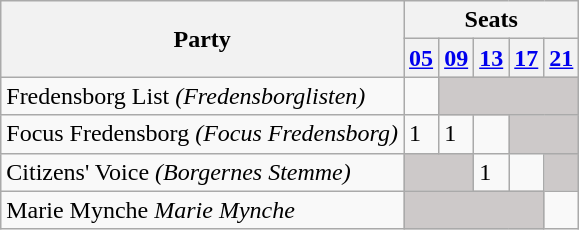<table class="wikitable">
<tr>
<th rowspan=2>Party</th>
<th colspan=11>Seats</th>
</tr>
<tr>
<th><a href='#'>05</a></th>
<th><a href='#'>09</a></th>
<th><a href='#'>13</a></th>
<th><a href='#'>17</a></th>
<th><a href='#'>21</a></th>
</tr>
<tr>
<td>Fredensborg List <em>(Fredensborglisten)</em></td>
<td></td>
<td style="background:#CDC9C9;" colspan=4></td>
</tr>
<tr>
<td>Focus Fredensborg <em>(Focus Fredensborg)</em></td>
<td>1</td>
<td>1</td>
<td></td>
<td style="background:#CDC9C9;" colspan=2></td>
</tr>
<tr>
<td>Citizens' Voice <em>(Borgernes Stemme)</em></td>
<td style="background:#CDC9C9;" colspan=2></td>
<td>1</td>
<td></td>
<td style="background:#CDC9C9;"></td>
</tr>
<tr>
<td>Marie Mynche <em>Marie Mynche</em></td>
<td style="background:#CDC9C9;" colspan=4></td>
<td></td>
</tr>
</table>
